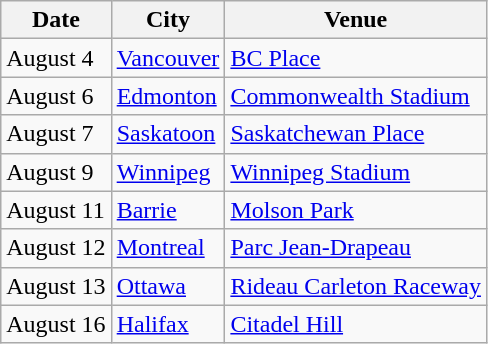<table class=wikitable>
<tr>
<th>Date</th>
<th>City</th>
<th>Venue</th>
</tr>
<tr>
<td>August 4</td>
<td><a href='#'>Vancouver</a></td>
<td><a href='#'>BC Place</a></td>
</tr>
<tr>
<td>August 6</td>
<td><a href='#'>Edmonton</a></td>
<td><a href='#'>Commonwealth Stadium</a></td>
</tr>
<tr>
<td>August 7</td>
<td><a href='#'>Saskatoon</a></td>
<td><a href='#'>Saskatchewan Place</a></td>
</tr>
<tr>
<td>August 9</td>
<td><a href='#'>Winnipeg</a></td>
<td><a href='#'>Winnipeg Stadium</a></td>
</tr>
<tr>
<td>August 11</td>
<td><a href='#'>Barrie</a></td>
<td><a href='#'>Molson Park</a></td>
</tr>
<tr>
<td>August 12</td>
<td><a href='#'>Montreal</a></td>
<td><a href='#'>Parc Jean-Drapeau</a></td>
</tr>
<tr>
<td>August 13</td>
<td><a href='#'>Ottawa</a></td>
<td><a href='#'>Rideau Carleton Raceway</a></td>
</tr>
<tr>
<td>August 16</td>
<td><a href='#'>Halifax</a></td>
<td><a href='#'>Citadel Hill</a></td>
</tr>
</table>
